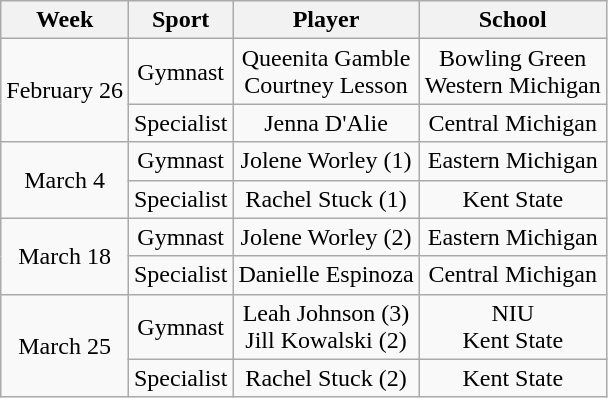<table class="wikitable" style="text-align:center;">
<tr>
<th>Week</th>
<th>Sport</th>
<th>Player</th>
<th>School</th>
</tr>
<tr>
<td rowspan=2>February 26</td>
<td>Gymnast</td>
<td>Queenita Gamble<br>Courtney Lesson</td>
<td>Bowling Green<br>Western Michigan</td>
</tr>
<tr>
<td>Specialist</td>
<td>Jenna D'Alie</td>
<td>Central Michigan</td>
</tr>
<tr>
<td rowspan=2>March 4</td>
<td>Gymnast</td>
<td>Jolene Worley (1)</td>
<td>Eastern Michigan</td>
</tr>
<tr>
<td>Specialist</td>
<td>Rachel Stuck (1)</td>
<td>Kent State</td>
</tr>
<tr>
<td rowspan=2>March 18</td>
<td>Gymnast</td>
<td>Jolene Worley (2)</td>
<td>Eastern Michigan</td>
</tr>
<tr>
<td>Specialist</td>
<td>Danielle Espinoza</td>
<td>Central Michigan</td>
</tr>
<tr>
<td rowspan=2>March 25</td>
<td>Gymnast</td>
<td>Leah Johnson (3)<br>Jill Kowalski (2)</td>
<td>NIU<br>Kent State</td>
</tr>
<tr>
<td>Specialist</td>
<td>Rachel Stuck (2)</td>
<td>Kent State</td>
</tr>
</table>
